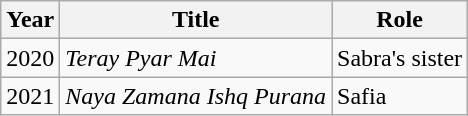<table class="wikitable sortable plainrowheaders">
<tr style="text-align:center;">
<th scope="col">Year</th>
<th scope="col">Title</th>
<th scope="col">Role</th>
</tr>
<tr>
<td>2020</td>
<td><em>Teray Pyar Mai</em></td>
<td>Sabra's sister</td>
</tr>
<tr>
<td>2021</td>
<td><em>Naya Zamana Ishq Purana</em></td>
<td>Safia</td>
</tr>
</table>
